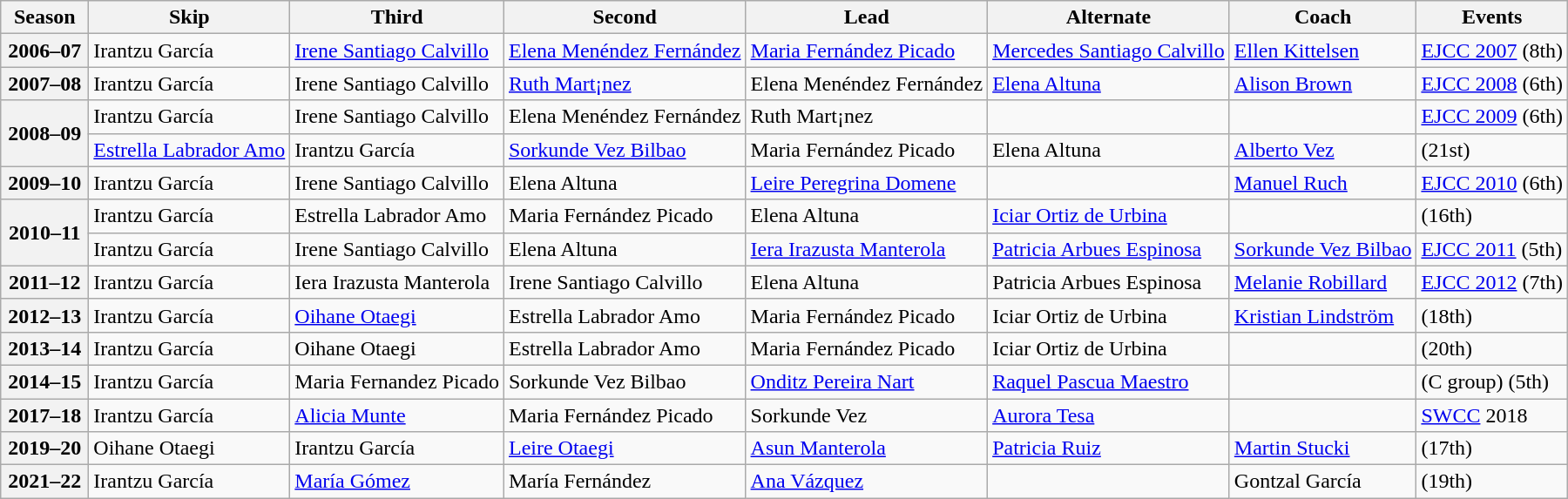<table class="wikitable">
<tr>
<th scope="col" width=60>Season</th>
<th scope="col">Skip</th>
<th scope="col">Third</th>
<th scope="col">Second</th>
<th scope="col">Lead</th>
<th scope="col">Alternate</th>
<th scope="col">Coach</th>
<th scope="col">Events</th>
</tr>
<tr>
<th scope="row">2006–07</th>
<td>Irantzu García</td>
<td><a href='#'>Irene Santiago Calvillo</a></td>
<td><a href='#'>Elena Menéndez Fernández</a></td>
<td><a href='#'>Maria Fernández Picado</a></td>
<td><a href='#'>Mercedes Santiago Calvillo</a></td>
<td><a href='#'>Ellen Kittelsen</a></td>
<td><a href='#'>EJCC 2007</a> (8th)</td>
</tr>
<tr>
<th scope="row">2007–08</th>
<td>Irantzu García</td>
<td>Irene Santiago Calvillo</td>
<td><a href='#'>Ruth Mart¡nez</a></td>
<td>Elena Menéndez Fernández</td>
<td><a href='#'>Elena Altuna</a></td>
<td><a href='#'>Alison Brown</a></td>
<td><a href='#'>EJCC 2008</a> (6th)</td>
</tr>
<tr>
<th scope="row" rowspan=2>2008–09</th>
<td>Irantzu García</td>
<td>Irene Santiago Calvillo</td>
<td>Elena Menéndez Fernández</td>
<td>Ruth Mart¡nez</td>
<td></td>
<td></td>
<td><a href='#'>EJCC 2009</a> (6th)</td>
</tr>
<tr>
<td><a href='#'>Estrella Labrador Amo</a></td>
<td>Irantzu García</td>
<td><a href='#'>Sorkunde Vez Bilbao</a></td>
<td>Maria Fernández Picado</td>
<td>Elena Altuna</td>
<td><a href='#'>Alberto Vez</a></td>
<td> (21st)</td>
</tr>
<tr>
<th scope="row">2009–10</th>
<td>Irantzu García</td>
<td>Irene Santiago Calvillo</td>
<td>Elena Altuna</td>
<td><a href='#'>Leire Peregrina Domene</a></td>
<td></td>
<td><a href='#'>Manuel Ruch</a></td>
<td><a href='#'>EJCC 2010</a> (6th)</td>
</tr>
<tr>
<th scope="row" rowspan=2>2010–11</th>
<td>Irantzu García</td>
<td>Estrella Labrador Amo</td>
<td>Maria Fernández Picado</td>
<td>Elena Altuna</td>
<td><a href='#'>Iciar Ortiz de Urbina</a></td>
<td></td>
<td> (16th)</td>
</tr>
<tr>
<td>Irantzu García</td>
<td>Irene Santiago Calvillo</td>
<td>Elena Altuna</td>
<td><a href='#'>Iera Irazusta Manterola</a></td>
<td><a href='#'>Patricia Arbues Espinosa</a></td>
<td><a href='#'>Sorkunde Vez Bilbao</a></td>
<td><a href='#'>EJCC 2011</a> (5th)</td>
</tr>
<tr>
<th scope="row">2011–12</th>
<td>Irantzu García</td>
<td>Iera Irazusta Manterola</td>
<td>Irene Santiago Calvillo</td>
<td>Elena Altuna</td>
<td>Patricia Arbues Espinosa</td>
<td><a href='#'>Melanie Robillard</a></td>
<td><a href='#'>EJCC 2012</a> (7th)</td>
</tr>
<tr>
<th scope="row">2012–13</th>
<td>Irantzu García</td>
<td><a href='#'>Oihane Otaegi</a></td>
<td>Estrella Labrador Amo</td>
<td>Maria Fernández Picado</td>
<td>Iciar Ortiz de Urbina</td>
<td><a href='#'>Kristian Lindström</a></td>
<td> (18th)</td>
</tr>
<tr>
<th scope="row">2013–14</th>
<td>Irantzu García</td>
<td>Oihane Otaegi</td>
<td>Estrella Labrador Amo</td>
<td>Maria Fernández Picado</td>
<td>Iciar Ortiz de Urbina</td>
<td></td>
<td> (20th)</td>
</tr>
<tr>
<th scope="row">2014–15</th>
<td>Irantzu García</td>
<td>Maria Fernandez Picado</td>
<td>Sorkunde Vez Bilbao</td>
<td><a href='#'>Onditz Pereira Nart</a></td>
<td><a href='#'>Raquel Pascua Maestro</a></td>
<td></td>
<td> (C group) (5th)</td>
</tr>
<tr>
<th scope="row">2017–18</th>
<td>Irantzu García</td>
<td><a href='#'>Alicia Munte</a></td>
<td>Maria Fernández Picado</td>
<td>Sorkunde Vez</td>
<td><a href='#'>Aurora Tesa</a></td>
<td></td>
<td><a href='#'>SWCC</a> 2018 </td>
</tr>
<tr>
<th scope="row">2019–20</th>
<td>Oihane Otaegi</td>
<td>Irantzu García</td>
<td><a href='#'>Leire Otaegi</a></td>
<td><a href='#'>Asun Manterola</a></td>
<td><a href='#'>Patricia Ruiz</a></td>
<td><a href='#'>Martin Stucki</a></td>
<td> (17th)</td>
</tr>
<tr>
<th scope="row">2021–22</th>
<td>Irantzu García</td>
<td><a href='#'>María Gómez</a></td>
<td>María Fernández</td>
<td><a href='#'>Ana Vázquez</a></td>
<td></td>
<td>Gontzal García</td>
<td> (19th)</td>
</tr>
</table>
